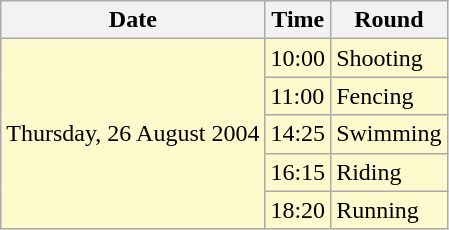<table class="wikitable">
<tr>
<th>Date</th>
<th>Time</th>
<th>Round</th>
</tr>
<tr style="background:lemonchiffon">
<td rowspan=5>Thursday, 26 August 2004</td>
<td>10:00</td>
<td>Shooting</td>
</tr>
<tr style="background:lemonchiffon">
<td>11:00</td>
<td>Fencing</td>
</tr>
<tr style="background:lemonchiffon">
<td>14:25</td>
<td>Swimming</td>
</tr>
<tr style="background:lemonchiffon">
<td>16:15</td>
<td>Riding</td>
</tr>
<tr style="background:lemonchiffon">
<td>18:20</td>
<td>Running</td>
</tr>
</table>
